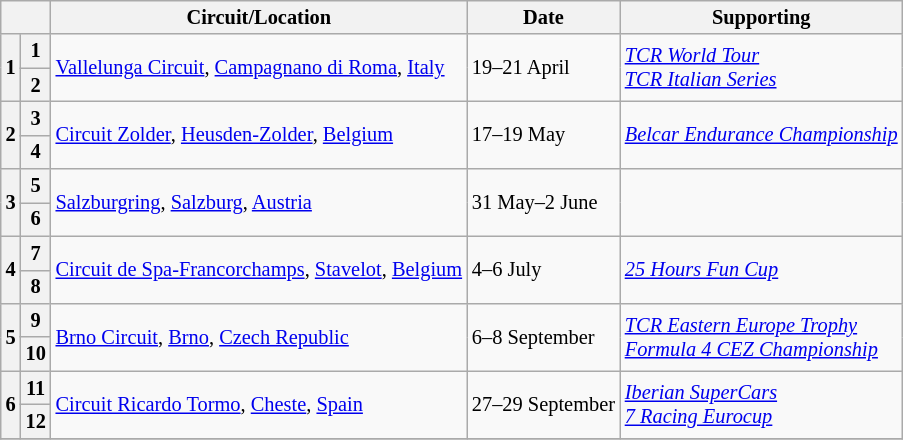<table class="wikitable" style="font-size: 85%;">
<tr>
<th colspan="2"></th>
<th>Circuit/Location</th>
<th>Date</th>
<th>Supporting</th>
</tr>
<tr>
<th rowspan="2">1</th>
<th>1</th>
<td rowspan="2"> <a href='#'>Vallelunga Circuit</a>, <a href='#'>Campagnano di Roma</a>, <a href='#'>Italy</a></td>
<td rowspan="2">19–21 April</td>
<td rowspan="2"><em><a href='#'>TCR World Tour</a></em><br><em><a href='#'>TCR Italian Series</a></em></td>
</tr>
<tr>
<th>2</th>
</tr>
<tr>
<th rowspan="2">2</th>
<th>3</th>
<td rowspan="2"> <a href='#'>Circuit Zolder</a>, <a href='#'>Heusden-Zolder</a>, <a href='#'>Belgium</a></td>
<td rowspan="2">17–19 May</td>
<td rowspan="2"><em><a href='#'>Belcar Endurance Championship</a></em></td>
</tr>
<tr>
<th>4</th>
</tr>
<tr>
<th rowspan="2">3</th>
<th>5</th>
<td rowspan="2"> <a href='#'>Salzburgring</a>, <a href='#'>Salzburg</a>, <a href='#'>Austria</a></td>
<td rowspan="2">31 May–2 June</td>
<td rowspan="2"></td>
</tr>
<tr>
<th>6</th>
</tr>
<tr>
<th rowspan="2">4</th>
<th>7</th>
<td rowspan="2"> <a href='#'>Circuit de Spa-Francorchamps</a>, <a href='#'>Stavelot</a>, <a href='#'>Belgium</a></td>
<td rowspan="2">4–6 July</td>
<td rowspan="2"><a href='#'><em>25 Hours Fun Cup</em></a></td>
</tr>
<tr>
<th>8</th>
</tr>
<tr>
<th rowspan="2">5</th>
<th>9</th>
<td rowspan="2"> <a href='#'>Brno Circuit</a>, <a href='#'>Brno</a>, <a href='#'>Czech Republic</a></td>
<td rowspan="2">6–8 September</td>
<td rowspan="2"><em><a href='#'>TCR Eastern Europe Trophy</a></em><br><em><a href='#'>Formula 4 CEZ Championship</a></em></td>
</tr>
<tr>
<th>10</th>
</tr>
<tr>
<th rowspan="2">6</th>
<th>11</th>
<td rowspan="2"> <a href='#'>Circuit Ricardo Tormo</a>, <a href='#'>Cheste</a>, <a href='#'>Spain</a></td>
<td rowspan="2">27–29 September</td>
<td rowspan="2"><em><a href='#'>Iberian SuperCars</a></em><br><em><a href='#'>7 Racing Eurocup</a></em></td>
</tr>
<tr>
<th>12</th>
</tr>
<tr>
</tr>
</table>
